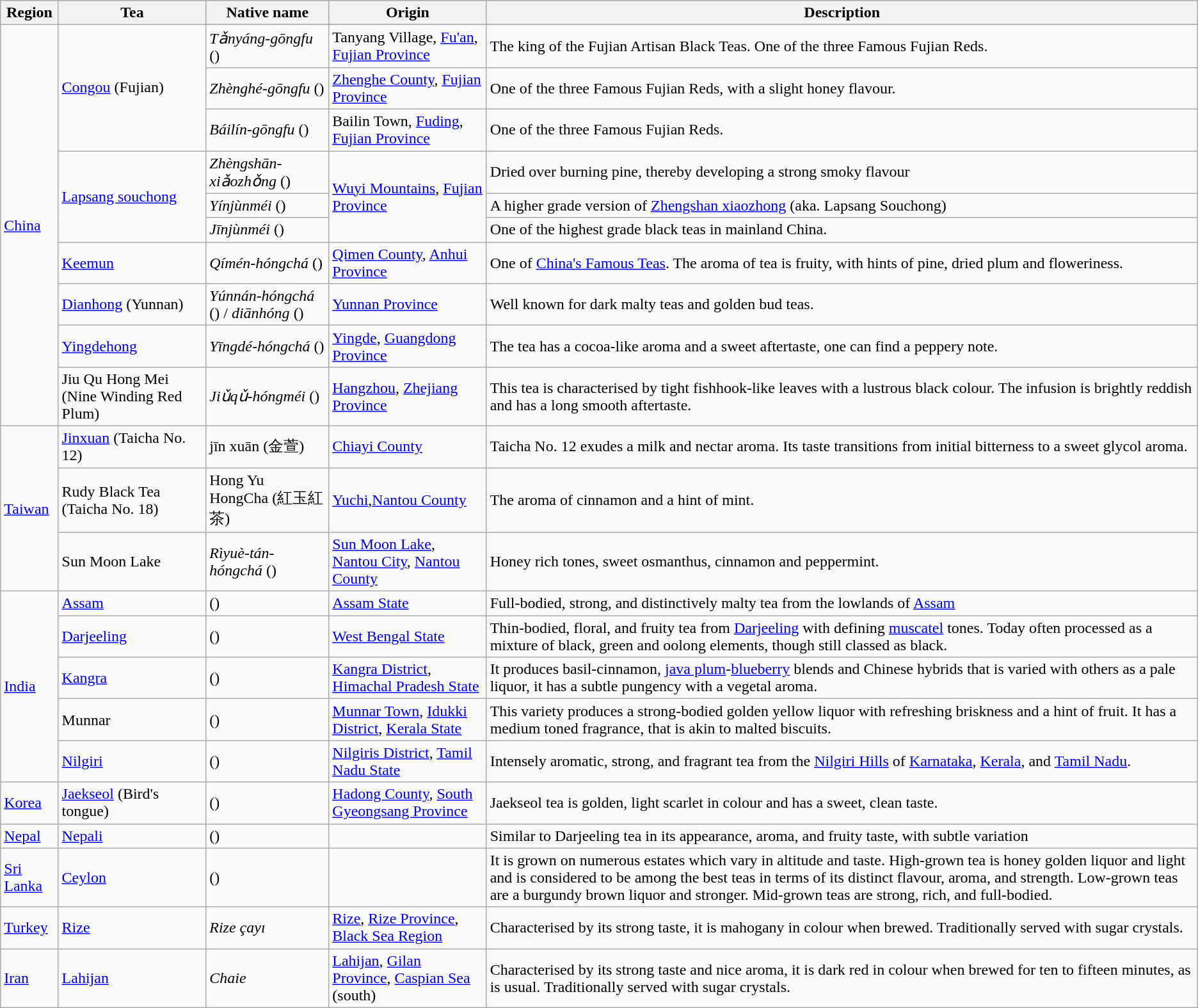<table class="wikitable">
<tr>
<th>Region</th>
<th>Tea</th>
<th>Native name</th>
<th>Origin</th>
<th>Description</th>
</tr>
<tr>
<td rowspan="11"><a href='#'>China</a></td>
<td rowspan="4"><a href='#'>Congou</a> (Fujian)</td>
</tr>
<tr>
<td><em>Tǎnyáng-gōngfu</em> ()</td>
<td>Tanyang Village, <a href='#'>Fu'an</a>, <a href='#'>Fujian Province</a></td>
<td>The king of the Fujian Artisan Black Teas. One of the three Famous Fujian Reds.</td>
</tr>
<tr>
<td><em>Zhènghé-gōngfu</em> ()</td>
<td><a href='#'>Zhenghe County</a>, <a href='#'>Fujian Province</a></td>
<td>One of the three Famous Fujian Reds, with a slight honey flavour.</td>
</tr>
<tr>
<td><em>Báilín-gōngfu</em> ()</td>
<td>Bailin Town, <a href='#'>Fuding</a>, <a href='#'>Fujian Province</a></td>
<td>One of the three Famous Fujian Reds.</td>
</tr>
<tr>
<td rowspan="3"><a href='#'>Lapsang souchong</a></td>
<td><em>Zhèngshān-xiǎozhǒng</em> ()</td>
<td rowspan="3"><a href='#'>Wuyi Mountains</a>, <a href='#'>Fujian Province</a></td>
<td>Dried over burning pine, thereby developing a strong smoky flavour</td>
</tr>
<tr>
<td><em>Yínjùnméi</em> ()</td>
<td>A higher grade version of <a href='#'>Zhengshan xiaozhong</a> (aka. Lapsang Souchong)</td>
</tr>
<tr>
<td><em>Jīnjùnméi</em> ()</td>
<td>One of the highest grade black teas in mainland China.</td>
</tr>
<tr>
<td><a href='#'>Keemun</a></td>
<td><em>Qímén-hóngchá</em> ()</td>
<td><a href='#'>Qimen County</a>, <a href='#'>Anhui Province</a></td>
<td>One of <a href='#'>China's Famous Teas</a>. The aroma of tea is fruity, with hints of pine, dried plum and floweriness.</td>
</tr>
<tr>
<td><a href='#'>Dianhong</a> (Yunnan)</td>
<td><em>Yúnnán-hóngchá</em> () / <em>diānhóng</em> ()</td>
<td><a href='#'>Yunnan Province</a></td>
<td>Well known for dark malty teas and golden bud teas.</td>
</tr>
<tr>
<td><a href='#'>Yingdehong</a></td>
<td><em>Yīngdé-hóngchá</em> ()</td>
<td><a href='#'>Yingde</a>, <a href='#'>Guangdong Province</a></td>
<td>The tea has a cocoa-like aroma and a sweet aftertaste, one can find a peppery note.</td>
</tr>
<tr>
<td>Jiu Qu Hong Mei (Nine Winding Red Plum)</td>
<td><em>Jiǔqǔ-hóngméi</em> ()</td>
<td><a href='#'>Hangzhou</a>, <a href='#'>Zhejiang Province</a></td>
<td>This tea is characterised by tight fishhook-like leaves with a lustrous black colour. The infusion is brightly reddish and has a long smooth aftertaste.</td>
</tr>
<tr>
<td rowspan="3"><a href='#'>Taiwan</a></td>
<td><a href='#'>Jinxuan</a> (Taicha No. 12)</td>
<td>jīn xuān (金萱)</td>
<td><a href='#'>Chiayi County</a></td>
<td>Taicha No. 12 exudes a milk and nectar aroma. Its taste transitions from initial bitterness to a sweet glycol aroma.</td>
</tr>
<tr>
<td>Rudy Black Tea (Taicha No. 18)</td>
<td>Hong Yu HongCha (紅玉紅茶)</td>
<td><a href='#'>Yuchi</a>,<a href='#'>Nantou County</a></td>
<td>The aroma of cinnamon and a hint of mint.</td>
</tr>
<tr>
<td>Sun Moon Lake</td>
<td><em>Rìyuè-tán-hóngchá</em> ()</td>
<td><a href='#'>Sun Moon Lake</a>, <a href='#'>Nantou City</a>, <a href='#'>Nantou County</a></td>
<td>Honey rich tones, sweet osmanthus, cinnamon and peppermint.</td>
</tr>
<tr>
<td rowspan="5"><a href='#'>India</a></td>
<td><a href='#'>Assam</a></td>
<td> ()</td>
<td><a href='#'>Assam State</a></td>
<td>Full-bodied, strong, and distinctively malty tea from the lowlands of <a href='#'>Assam</a></td>
</tr>
<tr>
<td><a href='#'>Darjeeling</a></td>
<td> ()</td>
<td><a href='#'>West Bengal State</a></td>
<td>Thin-bodied, floral, and fruity tea from <a href='#'>Darjeeling</a> with defining <a href='#'>muscatel</a> tones. Today often processed as a mixture of black, green and oolong elements, though still classed as black.</td>
</tr>
<tr>
<td><a href='#'>Kangra</a></td>
<td><em></em> ()</td>
<td><a href='#'>Kangra District</a>, <a href='#'>Himachal Pradesh State</a></td>
<td>It produces basil-cinnamon, <a href='#'>java plum</a>-<a href='#'>blueberry</a> blends and Chinese hybrids that is varied with others as a pale liquor, it has a subtle pungency with a vegetal aroma.</td>
</tr>
<tr>
<td>Munnar</td>
<td> ()</td>
<td><a href='#'>Munnar Town</a>, <a href='#'>Idukki District</a>, <a href='#'>Kerala State</a></td>
<td>This variety produces a strong-bodied golden yellow liquor with refreshing briskness and a hint of fruit. It has a medium toned fragrance, that is akin to malted biscuits.</td>
</tr>
<tr>
<td><a href='#'>Nilgiri</a></td>
<td> ()</td>
<td><a href='#'>Nilgiris District</a>, <a href='#'>Tamil Nadu State</a></td>
<td>Intensely aromatic, strong, and fragrant tea from the <a href='#'>Nilgiri Hills</a> of <a href='#'>Karnataka</a>, <a href='#'>Kerala</a>, and <a href='#'>Tamil Nadu</a>.</td>
</tr>
<tr>
<td><a href='#'>Korea</a></td>
<td><a href='#'>Jaekseol</a> (Bird's tongue)</td>
<td> ()</td>
<td><a href='#'>Hadong County</a>, <a href='#'>South Gyeongsang Province</a></td>
<td>Jaekseol tea is golden, light scarlet in colour and has a sweet, clean taste.</td>
</tr>
<tr>
<td><a href='#'>Nepal</a></td>
<td><a href='#'>Nepali</a></td>
<td><em></em> ()</td>
<td></td>
<td>Similar to Darjeeling tea in its appearance, aroma, and fruity taste, with subtle variation</td>
</tr>
<tr>
<td><a href='#'>Sri Lanka</a></td>
<td><a href='#'>Ceylon</a></td>
<td> ()</td>
<td></td>
<td>It is grown on numerous estates which vary in altitude and taste. High-grown tea is honey golden liquor and light and is considered to be among the best teas in terms of its distinct flavour, aroma, and strength. Low-grown teas are a burgundy brown liquor and stronger. Mid-grown teas are strong, rich, and full-bodied.</td>
</tr>
<tr>
<td><a href='#'>Turkey</a></td>
<td><a href='#'>Rize</a></td>
<td><em>Rize çayı</em></td>
<td><a href='#'>Rize</a>, <a href='#'>Rize Province</a>, <a href='#'>Black Sea Region</a></td>
<td>Characterised by its strong taste, it is mahogany in colour when brewed. Traditionally served with sugar crystals.</td>
</tr>
<tr>
<td><a href='#'>Iran</a></td>
<td><a href='#'>Lahijan</a></td>
<td><em>Chaie</em></td>
<td><a href='#'>Lahijan</a>, <a href='#'>Gilan Province</a>, <a href='#'>Caspian Sea</a> (south)</td>
<td>Characterised by its strong taste and nice aroma, it is dark red in colour when brewed for ten to fifteen minutes, as is usual. Traditionally served with sugar crystals.</td>
</tr>
</table>
